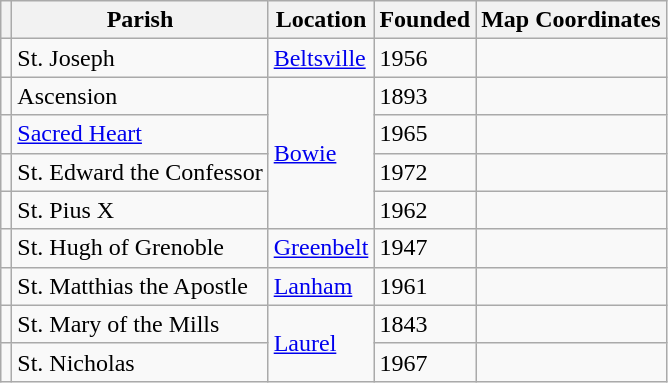<table class="wikitable sortable">
<tr>
<th class=unsortable></th>
<th>Parish</th>
<th>Location</th>
<th>Founded</th>
<th class=unsortable>Map Coordinates</th>
</tr>
<tr>
<td></td>
<td>St. Joseph</td>
<td><a href='#'>Beltsville</a></td>
<td>1956</td>
<td></td>
</tr>
<tr>
<td></td>
<td>Ascension</td>
<td rowspan="4"><a href='#'>Bowie</a></td>
<td>1893</td>
<td></td>
</tr>
<tr>
<td></td>
<td><a href='#'>Sacred Heart</a></td>
<td>1965</td>
<td></td>
</tr>
<tr>
<td></td>
<td>St. Edward the Confessor</td>
<td>1972</td>
<td></td>
</tr>
<tr>
<td></td>
<td>St. Pius X</td>
<td>1962</td>
<td></td>
</tr>
<tr>
<td></td>
<td>St. Hugh of Grenoble</td>
<td><a href='#'>Greenbelt</a></td>
<td>1947</td>
<td></td>
</tr>
<tr>
<td></td>
<td>St. Matthias the Apostle</td>
<td><a href='#'>Lanham</a></td>
<td>1961</td>
<td></td>
</tr>
<tr>
<td></td>
<td>St. Mary of the Mills</td>
<td rowspan="2"><a href='#'>Laurel</a></td>
<td>1843</td>
<td></td>
</tr>
<tr>
<td></td>
<td>St. Nicholas</td>
<td>1967</td>
<td></td>
</tr>
</table>
